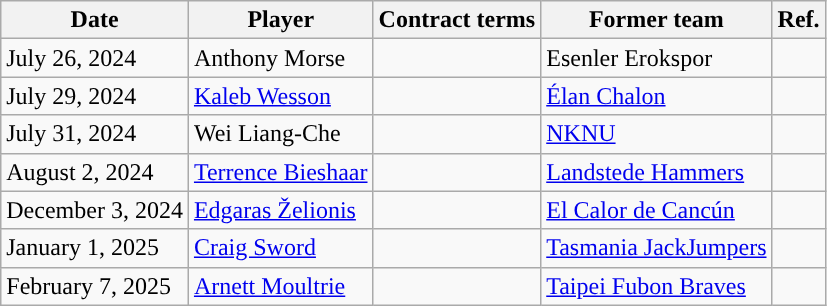<table class="wikitable">
<tr>
<th>Date</th>
<th>Player</th>
<th>Contract terms</th>
<th>Former team</th>
<th>Ref.</th>
</tr>
<tr>
<td>July 26, 2024</td>
<td>Anthony Morse</td>
<td></td>
<td> Esenler Erokspor</td>
<td></td>
</tr>
<tr>
<td>July 29, 2024</td>
<td><a href='#'>Kaleb Wesson</a></td>
<td></td>
<td> <a href='#'>Élan Chalon</a></td>
<td></td>
</tr>
<tr>
<td>July 31, 2024</td>
<td>Wei Liang-Che</td>
<td></td>
<td> <a href='#'>NKNU</a></td>
<td></td>
</tr>
<tr>
<td>August 2, 2024</td>
<td><a href='#'>Terrence Bieshaar</a></td>
<td></td>
<td> <a href='#'>Landstede Hammers</a></td>
<td></td>
</tr>
<tr>
<td>December 3, 2024</td>
<td><a href='#'>Edgaras Želionis</a></td>
<td></td>
<td> <a href='#'>El Calor de Cancún</a></td>
<td></td>
</tr>
<tr>
<td>January 1, 2025</td>
<td><a href='#'>Craig Sword</a></td>
<td></td>
<td> <a href='#'>Tasmania JackJumpers</a></td>
<td></td>
</tr>
<tr>
<td>February 7, 2025</td>
<td><a href='#'>Arnett Moultrie</a></td>
<td></td>
<td> <a href='#'>Taipei Fubon Braves</a></td>
<td></td>
</tr>
</table>
